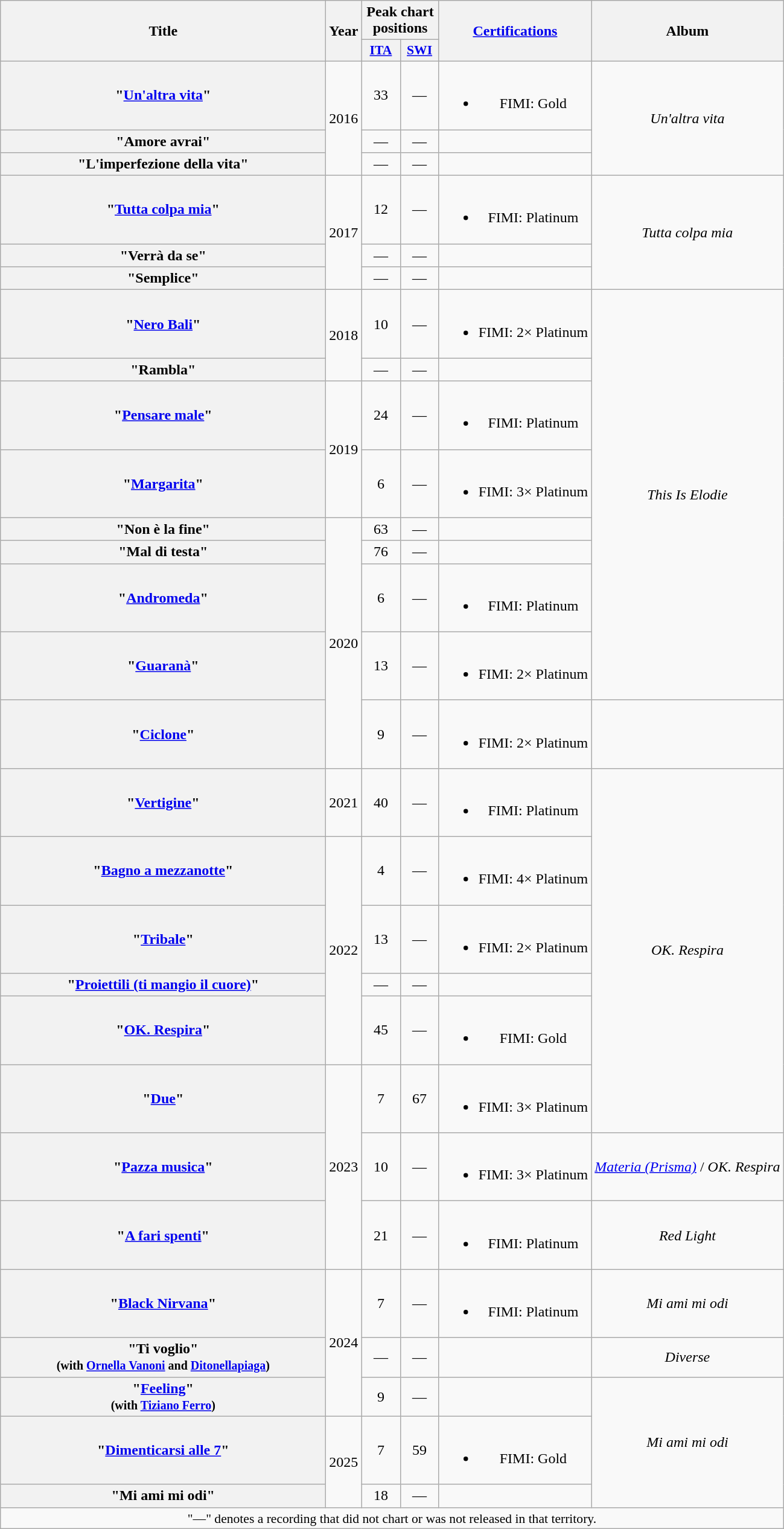<table class="wikitable plainrowheaders" style="text-align:center;">
<tr>
<th scope="col" rowspan="2" style="width:22em;">Title</th>
<th scope="col" rowspan="2">Year</th>
<th scope="col" colspan="2">Peak chart positions</th>
<th scope="col" rowspan="2"><a href='#'>Certifications</a></th>
<th scope="col" rowspan="2">Album</th>
</tr>
<tr>
<th scope="col" style="width:2.5em;font-size:90%;"><a href='#'>ITA</a><br></th>
<th scope="col" style="width:2.5em;font-size:90%;"><a href='#'>SWI</a><br></th>
</tr>
<tr>
<th scope="row">"<a href='#'>Un'altra vita</a>"</th>
<td rowspan="3">2016</td>
<td>33</td>
<td>—</td>
<td><br><ul><li>FIMI: Gold</li></ul></td>
<td rowspan="3"><em>Un'altra vita</em></td>
</tr>
<tr>
<th scope="row">"Amore avrai"</th>
<td>—</td>
<td>—</td>
<td></td>
</tr>
<tr>
<th scope="row">"L'imperfezione della vita"</th>
<td>—</td>
<td>—</td>
<td></td>
</tr>
<tr>
<th scope="row">"<a href='#'>Tutta colpa mia</a>"</th>
<td rowspan="3">2017</td>
<td>12</td>
<td>—</td>
<td><br><ul><li>FIMI: Platinum</li></ul></td>
<td rowspan="3"><em>Tutta colpa mia</em></td>
</tr>
<tr>
<th scope="row">"Verrà da se"</th>
<td>—</td>
<td>—</td>
<td></td>
</tr>
<tr>
<th scope="row">"Semplice"</th>
<td>—</td>
<td>—</td>
<td></td>
</tr>
<tr>
<th scope="row">"<a href='#'>Nero Bali</a>"<br></th>
<td rowspan="2">2018</td>
<td>10</td>
<td>—</td>
<td><br><ul><li>FIMI: 2× Platinum</li></ul></td>
<td rowspan="8"><em>This Is Elodie</em></td>
</tr>
<tr>
<th scope="row">"Rambla"<br></th>
<td>—</td>
<td>—</td>
<td></td>
</tr>
<tr>
<th scope="row">"<a href='#'>Pensare male</a>"<br></th>
<td rowspan="2">2019</td>
<td>24</td>
<td>—</td>
<td><br><ul><li>FIMI: Platinum</li></ul></td>
</tr>
<tr>
<th scope="row">"<a href='#'>Margarita</a>"<br></th>
<td>6</td>
<td>—</td>
<td><br><ul><li>FIMI: 3× Platinum</li></ul></td>
</tr>
<tr>
<th scope="row">"Non è la fine"<br></th>
<td rowspan="5">2020</td>
<td>63</td>
<td>—</td>
<td></td>
</tr>
<tr>
<th scope="row">"Mal di testa"<br></th>
<td>76</td>
<td>—</td>
<td></td>
</tr>
<tr>
<th scope="row">"<a href='#'>Andromeda</a>"</th>
<td>6</td>
<td>—</td>
<td><br><ul><li>FIMI: Platinum</li></ul></td>
</tr>
<tr>
<th scope="row">"<a href='#'>Guaranà</a>"</th>
<td>13</td>
<td>—</td>
<td><br><ul><li>FIMI: 2× Platinum</li></ul></td>
</tr>
<tr>
<th scope="row">"<a href='#'>Ciclone</a>"<br></th>
<td>9</td>
<td>—</td>
<td><br><ul><li>FIMI: 2× Platinum</li></ul></td>
<td></td>
</tr>
<tr>
<th scope="row">"<a href='#'>Vertigine</a>"</th>
<td>2021</td>
<td>40</td>
<td>—</td>
<td><br><ul><li>FIMI: Platinum</li></ul></td>
<td rowspan="6"><em>OK. Respira</em></td>
</tr>
<tr>
<th scope="row">"<a href='#'>Bagno a mezzanotte</a>"</th>
<td rowspan="4">2022</td>
<td>4</td>
<td>—</td>
<td><br><ul><li>FIMI: 4× Platinum</li></ul></td>
</tr>
<tr>
<th scope="row">"<a href='#'>Tribale</a>"</th>
<td>13</td>
<td>—</td>
<td><br><ul><li>FIMI: 2× Platinum</li></ul></td>
</tr>
<tr>
<th scope="row">"<a href='#'>Proiettili (ti mangio il cuore)</a>"<br></th>
<td>—</td>
<td>—</td>
<td></td>
</tr>
<tr>
<th scope="row">"<a href='#'>OK. Respira</a>"</th>
<td>45</td>
<td>—</td>
<td><br><ul><li>FIMI: Gold</li></ul></td>
</tr>
<tr>
<th scope="row">"<a href='#'>Due</a>"</th>
<td rowspan="3">2023</td>
<td>7</td>
<td>67</td>
<td><br><ul><li>FIMI: 3× Platinum</li></ul></td>
</tr>
<tr>
<th scope="row">"<a href='#'>Pazza musica</a>"<br></th>
<td>10</td>
<td>—</td>
<td><br><ul><li>FIMI: 3× Platinum</li></ul></td>
<td><em><a href='#'>Materia (Prisma)</a></em> / <em>OK. Respira</em> </td>
</tr>
<tr>
<th scope="row">"<a href='#'>A fari spenti</a>"</th>
<td>21</td>
<td>—</td>
<td><br><ul><li>FIMI: Platinum</li></ul></td>
<td><em>Red Light</em></td>
</tr>
<tr>
<th scope="row">"<a href='#'>Black Nirvana</a>"</th>
<td rowspan="3">2024</td>
<td>7</td>
<td>—</td>
<td><br><ul><li>FIMI: Platinum</li></ul></td>
<td><em>Mi ami mi odi</em></td>
</tr>
<tr>
<th scope="row">"Ti voglio"<br> <small>(with <a href='#'>Ornella Vanoni</a> and <a href='#'>Ditonellapiaga</a>)</small></th>
<td>—</td>
<td>—</td>
<td></td>
<td><em>Diverse</em></td>
</tr>
<tr>
<th scope="row">"<a href='#'>Feeling</a>" <br> <small>(with <a href='#'>Tiziano Ferro</a>)</small></th>
<td>9</td>
<td>—</td>
<td></td>
<td rowspan="3"><em>Mi ami mi odi</em></td>
</tr>
<tr>
<th scope="row">"<a href='#'>Dimenticarsi alle 7</a>"</th>
<td rowspan="2">2025</td>
<td>7</td>
<td>59</td>
<td><br><ul><li>FIMI: Gold</li></ul></td>
</tr>
<tr>
<th scope="row">"Mi ami mi odi"</th>
<td>18<br></td>
<td>—</td>
<td></td>
</tr>
<tr>
<td colspan="14" style="font-size:90%">"—" denotes a recording that did not chart or was not released in that territory.</td>
</tr>
</table>
